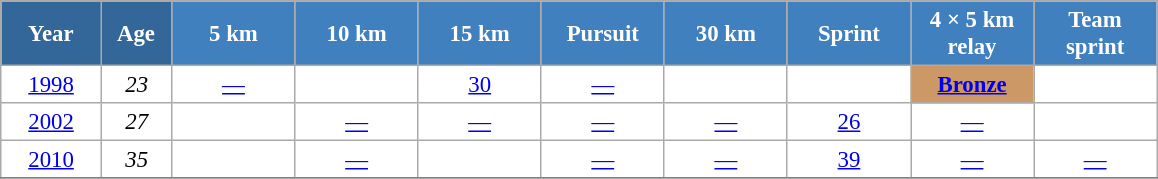<table class="wikitable" style="font-size:95%; text-align:center; border:grey solid 1px; border-collapse:collapse; background:#ffffff;">
<tr>
<th style="background-color:#369; color:white; width:60px;"> Year </th>
<th style="background-color:#369; color:white; width:40px;"> Age </th>
<th style="background-color:#4180be; color:white; width:75px;"> 5 km </th>
<th style="background-color:#4180be; color:white; width:75px;"> 10 km </th>
<th style="background-color:#4180be; color:white; width:75px;"> 15 km </th>
<th style="background-color:#4180be; color:white; width:75px;"> Pursuit </th>
<th style="background-color:#4180be; color:white; width:75px;"> 30 km </th>
<th style="background-color:#4180be; color:white; width:75px;"> Sprint </th>
<th style="background-color:#4180be; color:white; width:75px;"> 4 × 5 km <br> relay </th>
<th style="background-color:#4180be; color:white; width:75px;"> Team <br> sprint </th>
</tr>
<tr>
<td><a href='#'>1998</a></td>
<td><em>23</em></td>
<td><a href='#'>—</a></td>
<td></td>
<td><a href='#'>30</a></td>
<td><a href='#'>—</a></td>
<td><a href='#'></a></td>
<td></td>
<td bgcolor="cc9966"><a href='#'><strong>Bronze</strong></a></td>
<td></td>
</tr>
<tr>
<td><a href='#'>2002</a></td>
<td><em>27</em></td>
<td></td>
<td><a href='#'>—</a></td>
<td><a href='#'>—</a></td>
<td><a href='#'>—</a></td>
<td><a href='#'>—</a></td>
<td><a href='#'>26</a></td>
<td><a href='#'>—</a></td>
<td></td>
</tr>
<tr>
<td><a href='#'>2010</a></td>
<td><em>35</em></td>
<td></td>
<td><a href='#'>—</a></td>
<td></td>
<td><a href='#'>—</a></td>
<td><a href='#'>—</a></td>
<td><a href='#'>39</a></td>
<td><a href='#'>—</a></td>
<td><a href='#'>—</a></td>
</tr>
<tr>
</tr>
</table>
